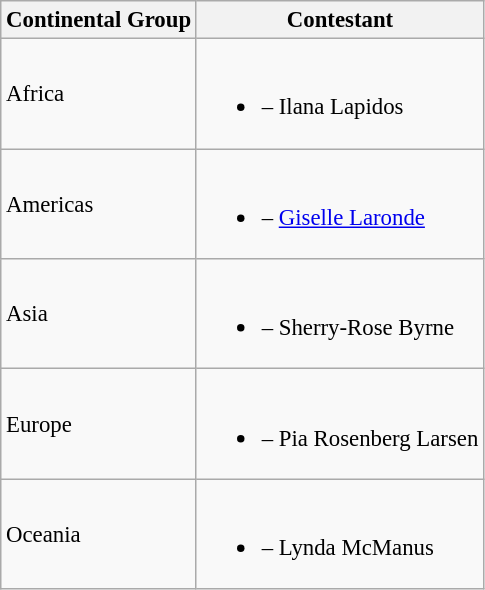<table class="wikitable sortable" style="font-size:95%;">
<tr>
<th>Continental Group</th>
<th>Contestant</th>
</tr>
<tr>
<td>Africa</td>
<td><br><ul><li> – Ilana Lapidos</li></ul></td>
</tr>
<tr>
<td>Americas</td>
<td><br><ul><li> – <a href='#'>Giselle Laronde</a></li></ul></td>
</tr>
<tr>
<td>Asia</td>
<td><br><ul><li> – Sherry-Rose Byrne</li></ul></td>
</tr>
<tr>
<td>Europe</td>
<td><br><ul><li> – Pia Rosenberg Larsen</li></ul></td>
</tr>
<tr>
<td>Oceania</td>
<td><br><ul><li> – Lynda McManus</li></ul></td>
</tr>
</table>
